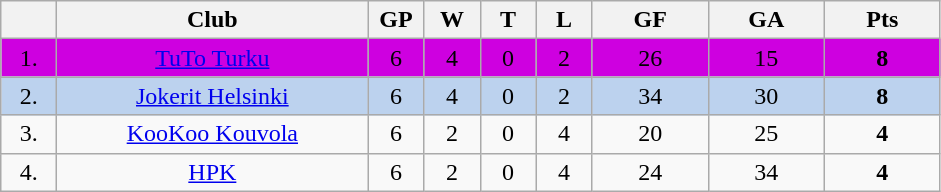<table class="wikitable">
<tr>
<th width="30"></th>
<th width="200">Club</th>
<th width="30">GP</th>
<th width="30">W</th>
<th width="30">T</th>
<th width="30">L</th>
<th width="70">GF</th>
<th width="70">GA</th>
<th width="70">Pts</th>
</tr>
<tr bgcolor="#center" align="center">
<td>1.</td>
<td><a href='#'>TuTo Turku</a></td>
<td>6</td>
<td>4</td>
<td>0</td>
<td>2</td>
<td>26</td>
<td>15</td>
<td><strong>8</strong></td>
</tr>
<tr bgcolor="#BCD2EE" align="center">
<td>2.</td>
<td><a href='#'>Jokerit Helsinki</a></td>
<td>6</td>
<td>4</td>
<td>0</td>
<td>2</td>
<td>34</td>
<td>30</td>
<td><strong>8</strong></td>
</tr>
<tr align="center">
<td>3.</td>
<td><a href='#'>KooKoo Kouvola</a></td>
<td>6</td>
<td>2</td>
<td>0</td>
<td>4</td>
<td>20</td>
<td>25</td>
<td><strong>4</strong></td>
</tr>
<tr align="center">
<td>4.</td>
<td><a href='#'>HPK</a></td>
<td>6</td>
<td>2</td>
<td>0</td>
<td>4</td>
<td>24</td>
<td>34</td>
<td><strong>4</strong></td>
</tr>
</table>
